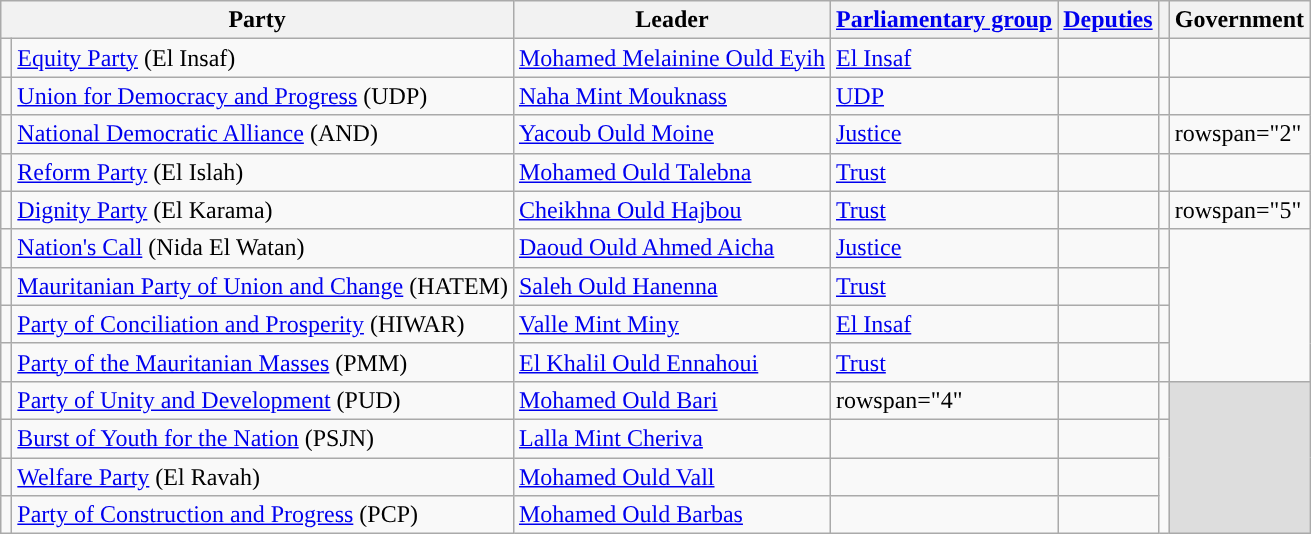<table class="wikitable" style="text-align">
<tr>
<th colspan="2" style="width:160px">Party</th>
<th>Leader</th>
<th><a href='#'>Parliamentary group</a></th>
<th><a href='#'>Deputies</a></th>
<th><a href='#'></a></th>
<th>Government</th>
</tr>
<tr>
<td style="background:"></td>
<td><a href='#'>Equity Party</a> (El Insaf)</td>
<td><a href='#'>Mohamed Melainine Ould Eyih</a></td>
<td><a href='#'>El Insaf</a></td>
<td></td>
<td></td>
<td></td>
</tr>
<tr>
<td style="background:"></td>
<td><a href='#'>Union for Democracy and Progress</a> (UDP)</td>
<td><a href='#'>Naha Mint Mouknass</a></td>
<td><a href='#'>UDP</a></td>
<td></td>
<td></td>
<td></td>
</tr>
<tr>
<td style="background:"></td>
<td><a href='#'>National Democratic Alliance</a> (AND)</td>
<td><a href='#'>Yacoub Ould Moine</a></td>
<td><a href='#'>Justice</a></td>
<td></td>
<td></td>
<td>rowspan="2" </td>
</tr>
<tr>
<td style="background:"></td>
<td><a href='#'>Reform Party</a> (El Islah)</td>
<td><a href='#'>Mohamed Ould Talebna</a></td>
<td><a href='#'>Trust</a></td>
<td></td>
<td></td>
</tr>
<tr>
<td style="background:"></td>
<td><a href='#'>Dignity Party</a> (El Karama)</td>
<td><a href='#'>Cheikhna Ould Hajbou</a></td>
<td><a href='#'>Trust</a></td>
<td></td>
<td></td>
<td>rowspan="5" </td>
</tr>
<tr>
<td style="background:"></td>
<td><a href='#'>Nation's Call</a> (Nida El Watan)</td>
<td><a href='#'>Daoud Ould Ahmed Aicha</a></td>
<td><a href='#'>Justice</a></td>
<td></td>
<td></td>
</tr>
<tr>
<td style="background:"></td>
<td><a href='#'>Mauritanian Party of Union and Change</a> (HATEM)</td>
<td><a href='#'>Saleh Ould Hanenna</a></td>
<td><a href='#'>Trust</a></td>
<td></td>
<td></td>
</tr>
<tr>
<td style="background:"></td>
<td><a href='#'>Party of Conciliation and Prosperity</a> (HIWAR)</td>
<td><a href='#'>Valle Mint Miny</a></td>
<td><a href='#'>El Insaf</a></td>
<td></td>
<td></td>
</tr>
<tr>
<td style="background:"></td>
<td><a href='#'>Party of the Mauritanian Masses</a> (PMM)</td>
<td><a href='#'>El Khalil Ould Ennahoui</a></td>
<td><a href='#'>Trust</a></td>
<td></td>
<td></td>
</tr>
<tr>
<td style="background:"></td>
<td><a href='#'>Party of Unity and Development</a> (PUD)</td>
<td><a href='#'>Mohamed Ould Bari</a></td>
<td>rowspan="4" </td>
<td></td>
<td></td>
<td rowspan="4" align=center style="background:#DDDDDD;"></td>
</tr>
<tr>
<td style="background:"></td>
<td><a href='#'>Burst of Youth for the Nation</a> (PSJN)</td>
<td><a href='#'>Lalla Mint Cheriva</a></td>
<td></td>
<td></td>
</tr>
<tr>
<td style="background:"></td>
<td><a href='#'>Welfare Party</a> (El Ravah)</td>
<td><a href='#'>Mohamed Ould Vall</a></td>
<td></td>
<td></td>
</tr>
<tr>
<td style="background:"></td>
<td><a href='#'>Party of Construction and Progress</a> (PCP)</td>
<td><a href='#'>Mohamed Ould Barbas</a></td>
<td></td>
<td></td>
</tr>
</table>
